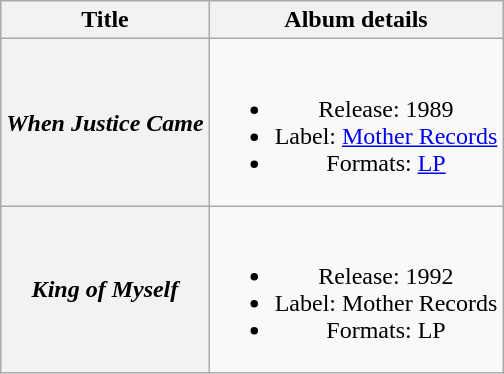<table class="wikitable plainrowheaders" style="text-align:center;">
<tr>
<th scope="col" rowspan="1">Title</th>
<th scope="col" rowspan="1">Album details</th>
</tr>
<tr>
<th scope="row"><em>When Justice Came</em></th>
<td><br><ul><li>Release: 1989</li><li>Label: <a href='#'>Mother Records</a></li><li>Formats: <a href='#'>LP</a></li></ul></td>
</tr>
<tr>
<th scope="row"><em>King of Myself</em></th>
<td><br><ul><li>Release: 1992</li><li>Label: Mother Records</li><li>Formats: LP</li></ul></td>
</tr>
</table>
